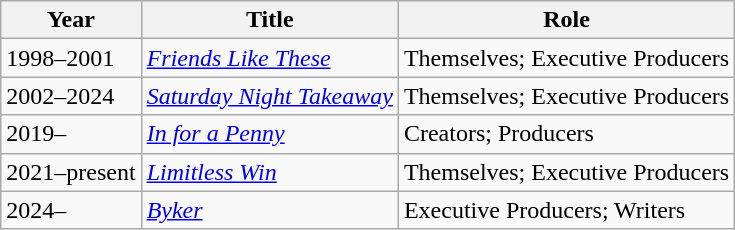<table class="wikitable">
<tr>
<th>Year</th>
<th>Title</th>
<th>Role</th>
</tr>
<tr>
<td>1998–2001</td>
<td><em><a href='#'>Friends Like These</a></em></td>
<td>Themselves; Executive Producers</td>
</tr>
<tr>
<td>2002–2024</td>
<td><em><a href='#'>Saturday Night Takeaway</a></em></td>
<td>Themselves; Executive Producers</td>
</tr>
<tr>
<td>2019–</td>
<td><em><a href='#'>In for a Penny</a></em></td>
<td>Creators; Producers</td>
</tr>
<tr>
<td>2021–present</td>
<td><em><a href='#'>Limitless Win</a></em></td>
<td>Themselves; Executive Producers</td>
</tr>
<tr>
<td>2024–</td>
<td><em><a href='#'>Byker</a></em></td>
<td>Executive Producers; Writers</td>
</tr>
</table>
